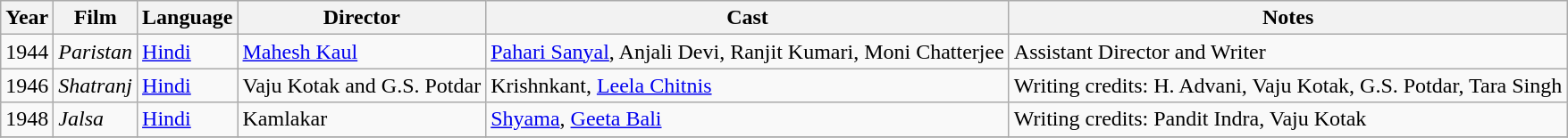<table class="wikitable sortable">
<tr>
<th>Year</th>
<th>Film</th>
<th>Language</th>
<th>Director</th>
<th>Cast</th>
<th>Notes</th>
</tr>
<tr>
<td>1944</td>
<td><em>Paristan</em></td>
<td><a href='#'>Hindi</a></td>
<td><a href='#'>Mahesh Kaul</a></td>
<td><a href='#'>Pahari Sanyal</a>, Anjali Devi, Ranjit Kumari, Moni Chatterjee</td>
<td>Assistant Director and Writer</td>
</tr>
<tr>
<td>1946</td>
<td><em>Shatranj</em></td>
<td><a href='#'>Hindi</a></td>
<td>Vaju Kotak and G.S. Potdar</td>
<td>Krishnkant, <a href='#'>Leela Chitnis</a></td>
<td>Writing credits: H. Advani, Vaju Kotak, G.S. Potdar, Tara Singh</td>
</tr>
<tr>
<td>1948</td>
<td><em>Jalsa</em></td>
<td><a href='#'>Hindi</a></td>
<td>Kamlakar</td>
<td><a href='#'>Shyama</a>, <a href='#'>Geeta Bali</a></td>
<td>Writing credits: Pandit Indra, Vaju Kotak</td>
</tr>
<tr>
</tr>
</table>
